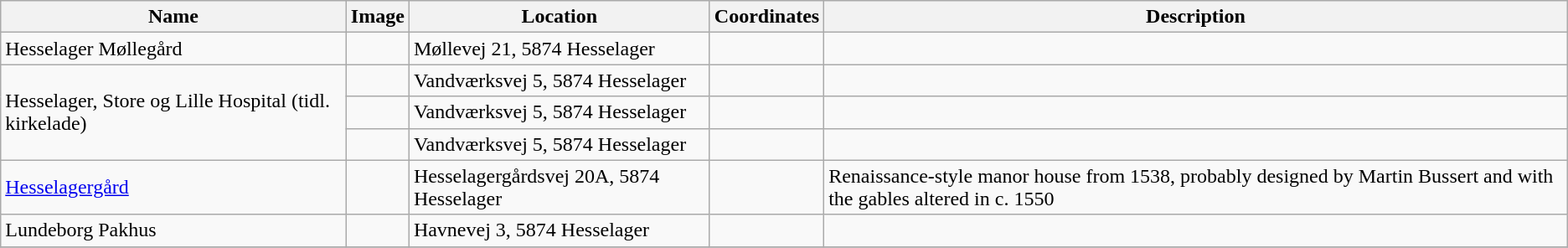<table class="wikitable sortable">
<tr>
<th>Name</th>
<th>Image</th>
<th>Location</th>
<th>Coordinates</th>
<th>Description</th>
</tr>
<tr>
<td>Hesselager Møllegård</td>
<td></td>
<td>Møllevej 21, 5874 Hesselager</td>
<td></td>
<td></td>
</tr>
<tr>
<td rowspan="3">Hesselager, Store og Lille Hospital (tidl. kirkelade)</td>
<td></td>
<td>Vandværksvej 5, 5874 Hesselager</td>
<td></td>
<td></td>
</tr>
<tr>
<td></td>
<td>Vandværksvej 5, 5874 Hesselager</td>
<td></td>
<td></td>
</tr>
<tr>
<td></td>
<td>Vandværksvej 5, 5874 Hesselager</td>
<td></td>
<td></td>
</tr>
<tr>
<td><a href='#'>Hesselagergård</a></td>
<td></td>
<td>Hesselagergårdsvej 20A, 5874 Hesselager</td>
<td></td>
<td>Renaissance-style manor house from 1538, probably designed by Martin Bussert and with the gables altered in c. 1550</td>
</tr>
<tr>
<td>Lundeborg Pakhus</td>
<td></td>
<td>Havnevej 3, 5874 Hesselager</td>
<td></td>
<td></td>
</tr>
<tr>
</tr>
</table>
